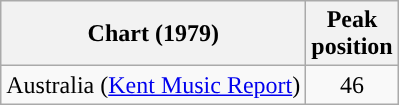<table class="wikitable">
<tr>
<th scope="col">Chart (1979)</th>
<th>Peak<br>position</th>
</tr>
<tr>
<td>Australia (<a href='#'>Kent Music Report</a>)</td>
<td style="text-align:center;">46</td>
</tr>
</table>
